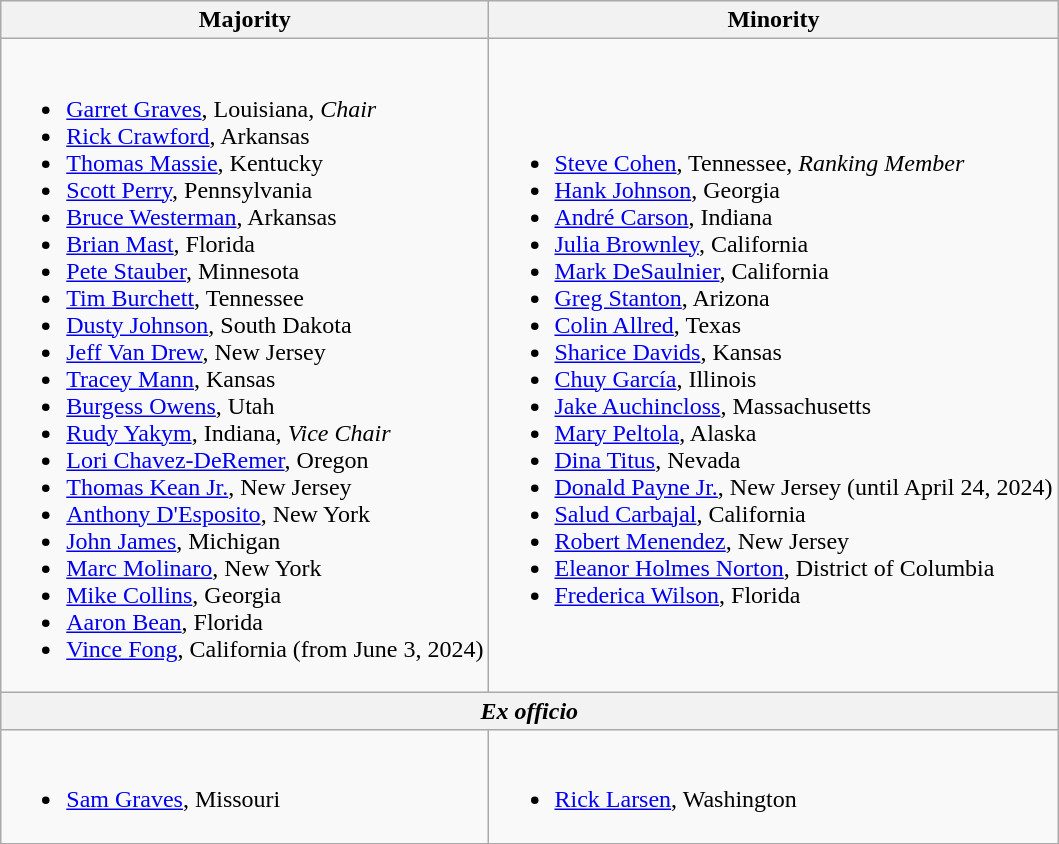<table class=wikitable>
<tr>
<th>Majority</th>
<th>Minority</th>
</tr>
<tr>
<td><br><ul><li><a href='#'>Garret Graves</a>, Louisiana, <em>Chair</em></li><li><a href='#'>Rick Crawford</a>, Arkansas</li><li><a href='#'>Thomas Massie</a>, Kentucky</li><li><a href='#'>Scott Perry</a>, Pennsylvania</li><li><a href='#'>Bruce Westerman</a>, Arkansas</li><li><a href='#'>Brian Mast</a>, Florida</li><li><a href='#'>Pete Stauber</a>, Minnesota</li><li><a href='#'>Tim Burchett</a>, Tennessee</li><li><a href='#'>Dusty Johnson</a>, South Dakota</li><li><a href='#'>Jeff Van Drew</a>, New Jersey</li><li><a href='#'>Tracey Mann</a>, Kansas</li><li><a href='#'>Burgess Owens</a>, Utah</li><li><a href='#'>Rudy Yakym</a>, Indiana, <em>Vice Chair</em></li><li><a href='#'>Lori Chavez-DeRemer</a>, Oregon</li><li><a href='#'>Thomas Kean Jr.</a>, New Jersey</li><li><a href='#'>Anthony D'Esposito</a>, New York</li><li><a href='#'>John James</a>, Michigan</li><li><a href='#'>Marc Molinaro</a>, New York</li><li><a href='#'>Mike Collins</a>, Georgia</li><li><a href='#'>Aaron Bean</a>, Florida</li><li><a href='#'>Vince Fong</a>, California (from June 3, 2024)</li></ul></td>
<td><br><ul><li><a href='#'>Steve Cohen</a>, Tennessee, <em>Ranking Member</em></li><li><a href='#'>Hank Johnson</a>, Georgia</li><li><a href='#'>André Carson</a>, Indiana</li><li><a href='#'>Julia Brownley</a>, California</li><li><a href='#'>Mark DeSaulnier</a>, California</li><li><a href='#'>Greg Stanton</a>, Arizona</li><li><a href='#'>Colin Allred</a>, Texas</li><li><a href='#'>Sharice Davids</a>, Kansas</li><li><a href='#'>Chuy García</a>, Illinois</li><li><a href='#'>Jake Auchincloss</a>, Massachusetts</li><li><a href='#'>Mary Peltola</a>, Alaska</li><li><a href='#'>Dina Titus</a>, Nevada</li><li><a href='#'>Donald Payne Jr.</a>, New Jersey (until April 24, 2024)</li><li><a href='#'>Salud Carbajal</a>, California</li><li><a href='#'>Robert Menendez</a>, New Jersey</li><li><a href='#'>Eleanor Holmes Norton</a>, District of Columbia</li><li><a href='#'>Frederica Wilson</a>, Florida</li></ul></td>
</tr>
<tr>
<th colspan=2><em>Ex officio</em></th>
</tr>
<tr>
<td><br><ul><li><a href='#'>Sam Graves</a>, Missouri</li></ul></td>
<td><br><ul><li><a href='#'>Rick Larsen</a>, Washington</li></ul></td>
</tr>
</table>
